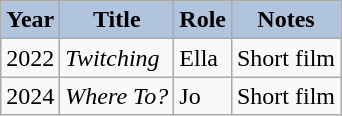<table class="wikitable">
<tr>
<th style="background:#B0C4DE;">Year</th>
<th style="background:#B0C4DE;">Title</th>
<th style="background:#B0C4DE;">Role</th>
<th style="background:#B0C4DE;">Notes</th>
</tr>
<tr>
<td>2022</td>
<td><em>Twitching</em></td>
<td>Ella</td>
<td>Short film</td>
</tr>
<tr>
<td>2024</td>
<td><em>Where To?</em></td>
<td>Jo</td>
<td>Short film</td>
</tr>
</table>
